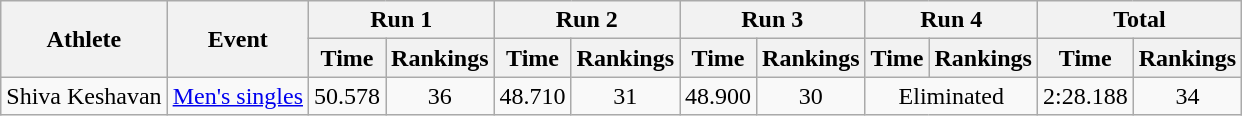<table class="wikitable" style="font-size:100%">
<tr>
<th rowspan="2">Athlete</th>
<th rowspan="2">Event</th>
<th colspan=2>Run 1</th>
<th colspan=2>Run 2</th>
<th colspan=2>Run 3</th>
<th colspan=2>Run 4</th>
<th colspan=2>Total</th>
</tr>
<tr style="font-size:100%">
<th>Time</th>
<th>Rankings</th>
<th>Time</th>
<th>Rankings</th>
<th>Time</th>
<th>Rankings</th>
<th>Time</th>
<th>Rankings</th>
<th>Time</th>
<th>Rankings</th>
</tr>
<tr align=center>
<td align=left>Shiva Keshavan</td>
<td align=left><a href='#'>Men's singles</a></td>
<td>50.578</td>
<td>36</td>
<td>48.710</td>
<td>31</td>
<td>48.900</td>
<td>30</td>
<td colspan=2>Eliminated</td>
<td>2:28.188</td>
<td>34</td>
</tr>
</table>
